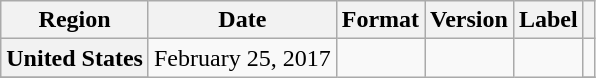<table class="wikitable plainrowheaders">
<tr>
<th scope="col">Region</th>
<th scope="col">Date</th>
<th scope="col">Format</th>
<th scope="col">Version</th>
<th scope="col">Label</th>
<th scope="col"></th>
</tr>
<tr>
<th scope="row">United States</th>
<td rowspan="3">February 25, 2017</td>
<td rowspan="2"></td>
<td rowspan="3"></td>
<td rowspan="3"></td>
<td align="center"></td>
</tr>
<tr>
</tr>
</table>
